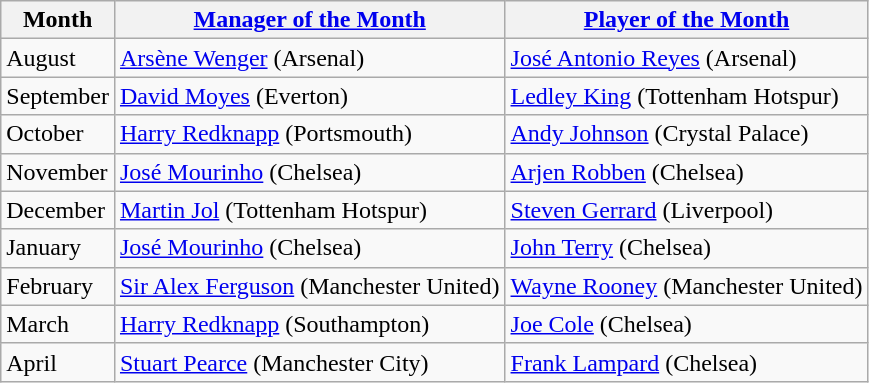<table class="wikitable">
<tr>
<th>Month</th>
<th><a href='#'>Manager of the Month</a></th>
<th><a href='#'>Player of the Month</a></th>
</tr>
<tr>
<td>August</td>
<td> <a href='#'>Arsène Wenger</a> (Arsenal)</td>
<td> <a href='#'>José Antonio Reyes</a> (Arsenal)</td>
</tr>
<tr>
<td>September</td>
<td> <a href='#'>David Moyes</a> (Everton)</td>
<td> <a href='#'>Ledley King</a> (Tottenham Hotspur)</td>
</tr>
<tr>
<td>October</td>
<td> <a href='#'>Harry Redknapp</a> (Portsmouth)</td>
<td> <a href='#'>Andy Johnson</a> (Crystal Palace)</td>
</tr>
<tr>
<td>November</td>
<td> <a href='#'>José Mourinho</a> (Chelsea)</td>
<td> <a href='#'>Arjen Robben</a> (Chelsea)</td>
</tr>
<tr>
<td>December</td>
<td> <a href='#'>Martin Jol</a> (Tottenham Hotspur)</td>
<td> <a href='#'>Steven Gerrard</a> (Liverpool)</td>
</tr>
<tr>
<td>January</td>
<td> <a href='#'>José Mourinho</a> (Chelsea)</td>
<td> <a href='#'>John Terry</a> (Chelsea)</td>
</tr>
<tr>
<td>February</td>
<td> <a href='#'>Sir Alex Ferguson</a> (Manchester United)</td>
<td> <a href='#'>Wayne Rooney</a> (Manchester United)</td>
</tr>
<tr>
<td>March</td>
<td> <a href='#'>Harry Redknapp</a> (Southampton)</td>
<td> <a href='#'>Joe Cole</a> (Chelsea)</td>
</tr>
<tr>
<td>April</td>
<td> <a href='#'>Stuart Pearce</a> (Manchester City)</td>
<td> <a href='#'>Frank Lampard</a> (Chelsea)</td>
</tr>
</table>
